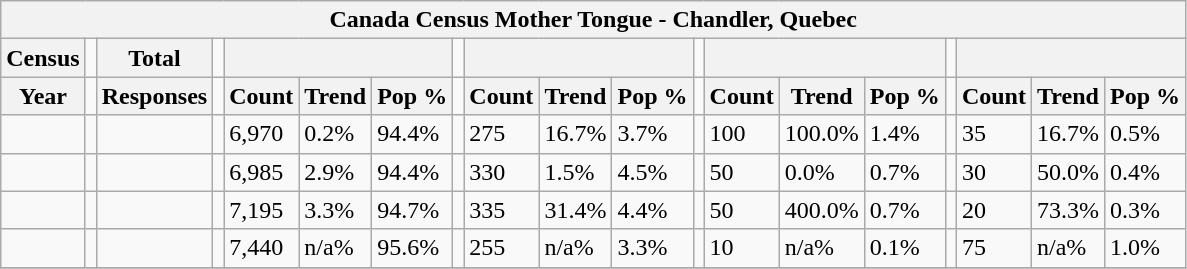<table class="wikitable">
<tr>
<th colspan="19">Canada Census Mother Tongue - Chandler, Quebec</th>
</tr>
<tr>
<th>Census</th>
<td></td>
<th>Total</th>
<td colspan="1"></td>
<th colspan="3"></th>
<td colspan="1"></td>
<th colspan="3"></th>
<td colspan="1"></td>
<th colspan="3"></th>
<td colspan="1"></td>
<th colspan="3"></th>
</tr>
<tr>
<th>Year</th>
<td></td>
<th>Responses</th>
<td></td>
<th>Count</th>
<th>Trend</th>
<th>Pop %</th>
<td></td>
<th>Count</th>
<th>Trend</th>
<th>Pop %</th>
<td></td>
<th>Count</th>
<th>Trend</th>
<th>Pop %</th>
<td></td>
<th>Count</th>
<th>Trend</th>
<th>Pop %</th>
</tr>
<tr>
<td></td>
<td></td>
<td></td>
<td></td>
<td>6,970</td>
<td> 0.2%</td>
<td>94.4%</td>
<td></td>
<td>275</td>
<td> 16.7%</td>
<td>3.7%</td>
<td></td>
<td>100</td>
<td> 100.0%</td>
<td>1.4%</td>
<td></td>
<td>35</td>
<td> 16.7%</td>
<td>0.5%</td>
</tr>
<tr>
<td></td>
<td></td>
<td></td>
<td></td>
<td>6,985</td>
<td> 2.9%</td>
<td>94.4%</td>
<td></td>
<td>330</td>
<td> 1.5%</td>
<td>4.5%</td>
<td></td>
<td>50</td>
<td> 0.0%</td>
<td>0.7%</td>
<td></td>
<td>30</td>
<td> 50.0%</td>
<td>0.4%</td>
</tr>
<tr>
<td></td>
<td></td>
<td></td>
<td></td>
<td>7,195</td>
<td> 3.3%</td>
<td>94.7%</td>
<td></td>
<td>335</td>
<td> 31.4%</td>
<td>4.4%</td>
<td></td>
<td>50</td>
<td> 400.0%</td>
<td>0.7%</td>
<td></td>
<td>20</td>
<td> 73.3%</td>
<td>0.3%</td>
</tr>
<tr>
<td></td>
<td></td>
<td></td>
<td></td>
<td>7,440</td>
<td> n/a%</td>
<td>95.6%</td>
<td></td>
<td>255</td>
<td> n/a%</td>
<td>3.3%</td>
<td></td>
<td>10</td>
<td> n/a%</td>
<td>0.1%</td>
<td></td>
<td>75</td>
<td> n/a%</td>
<td>1.0%</td>
</tr>
<tr>
</tr>
</table>
